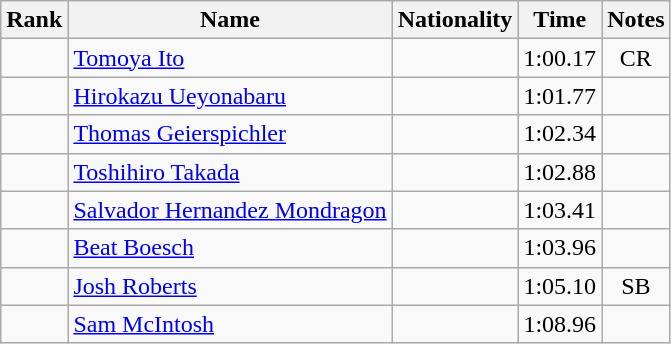<table class="wikitable sortable" style="text-align:center">
<tr>
<th>Rank</th>
<th>Name</th>
<th>Nationality</th>
<th>Time</th>
<th>Notes</th>
</tr>
<tr>
<td></td>
<td align=left><a href='#'>Tomoya Ito</a></td>
<td align=left></td>
<td>1:00.17</td>
<td>CR</td>
</tr>
<tr>
<td></td>
<td align=left><a href='#'>Hirokazu Ueyonabaru</a></td>
<td align=left></td>
<td>1:01.77</td>
<td></td>
</tr>
<tr>
<td></td>
<td align=left><a href='#'>Thomas Geierspichler</a></td>
<td align=left></td>
<td>1:02.34</td>
<td></td>
</tr>
<tr>
<td></td>
<td align=left><a href='#'>Toshihiro Takada</a></td>
<td align=left></td>
<td>1:02.88</td>
<td></td>
</tr>
<tr>
<td></td>
<td align=left><a href='#'>Salvador Hernandez Mondragon</a></td>
<td align=left></td>
<td>1:03.41</td>
<td></td>
</tr>
<tr>
<td></td>
<td align=left><a href='#'>Beat Boesch</a></td>
<td align=left></td>
<td>1:03.96</td>
<td></td>
</tr>
<tr>
<td></td>
<td align=left><a href='#'>Josh Roberts</a></td>
<td align=left></td>
<td>1:05.10</td>
<td>SB</td>
</tr>
<tr>
<td></td>
<td align=left><a href='#'>Sam McIntosh</a></td>
<td align=left></td>
<td>1:08.96</td>
<td></td>
</tr>
</table>
